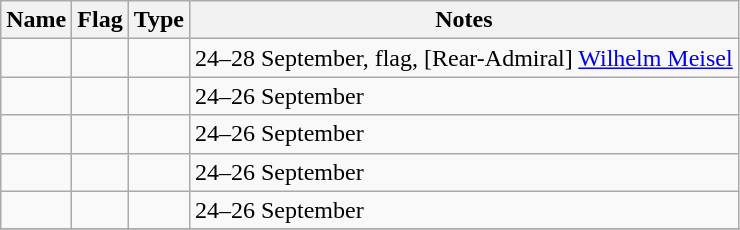<table class="wikitable sortable">
<tr>
<th>Name</th>
<th>Flag</th>
<th>Type</th>
<th class=unsortable>Notes</th>
</tr>
<tr>
<td></td>
<td></td>
<td></td>
<td>24–28 September, flag,  [Rear-Admiral] <a href='#'>Wilhelm Meisel</a></td>
</tr>
<tr>
<td></td>
<td></td>
<td></td>
<td>24–26 September</td>
</tr>
<tr>
<td></td>
<td></td>
<td></td>
<td>24–26 September</td>
</tr>
<tr>
<td></td>
<td></td>
<td></td>
<td>24–26 September</td>
</tr>
<tr>
<td></td>
<td></td>
<td></td>
<td>24–26 September</td>
</tr>
<tr>
</tr>
</table>
